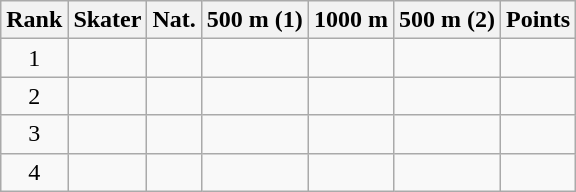<table class="wikitable sortable" border="1" style="text-align:center">
<tr>
<th>Rank</th>
<th>Skater</th>
<th>Nat.</th>
<th>500 m (1)</th>
<th>1000 m</th>
<th>500 m (2)</th>
<th>Points</th>
</tr>
<tr>
<td>1</td>
<td align=left></td>
<td></td>
<td></td>
<td></td>
<td></td>
<td></td>
</tr>
<tr>
<td>2</td>
<td align=left></td>
<td></td>
<td></td>
<td></td>
<td></td>
<td></td>
</tr>
<tr>
<td>3</td>
<td align=left></td>
<td></td>
<td></td>
<td></td>
<td></td>
<td></td>
</tr>
<tr>
<td>4</td>
<td align=left></td>
<td></td>
<td></td>
<td></td>
<td></td>
<td></td>
</tr>
</table>
